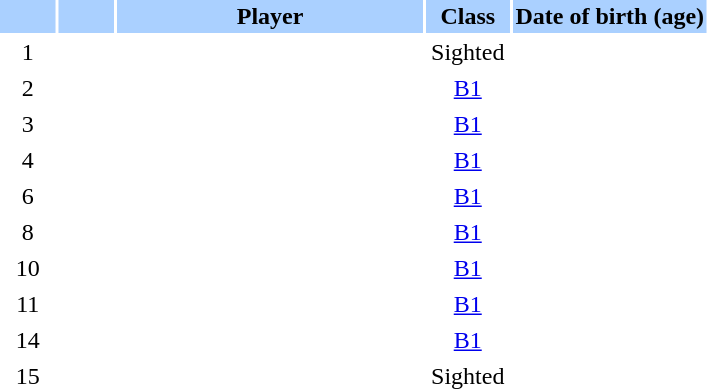<table class="sortable" border="0" cellspacing="2" cellpadding="2">
<tr style="background-color:#AAD0FF">
<th width=8%></th>
<th width=8%></th>
<th width=44%>Player</th>
<th width=12%>Class</th>
<th width=28%>Date of birth (age)</th>
</tr>
<tr>
<td style="text-align: center;">1</td>
<td style="text-align: center;"></td>
<td></td>
<td style="text-align: center;">Sighted</td>
<td></td>
</tr>
<tr>
<td style="text-align: center;">2</td>
<td style="text-align: center;"></td>
<td></td>
<td style="text-align: center;"><a href='#'>B1</a></td>
<td></td>
</tr>
<tr>
<td style="text-align: center;">3</td>
<td style="text-align: center;"></td>
<td></td>
<td style="text-align: center;"><a href='#'>B1</a></td>
<td></td>
</tr>
<tr>
<td style="text-align: center;">4</td>
<td style="text-align: center;"></td>
<td></td>
<td style="text-align: center;"><a href='#'>B1</a></td>
<td></td>
</tr>
<tr>
<td style="text-align: center;">6</td>
<td style="text-align: center;"></td>
<td></td>
<td style="text-align: center;"><a href='#'>B1</a></td>
<td></td>
</tr>
<tr>
<td style="text-align: center;">8</td>
<td style="text-align: center;"></td>
<td></td>
<td style="text-align: center;"><a href='#'>B1</a></td>
<td></td>
</tr>
<tr>
<td style="text-align: center;">10</td>
<td style="text-align: center;"></td>
<td></td>
<td style="text-align: center;"><a href='#'>B1</a></td>
<td></td>
</tr>
<tr>
<td style="text-align: center;">11</td>
<td style="text-align: center;"></td>
<td></td>
<td style="text-align: center;"><a href='#'>B1</a></td>
<td></td>
</tr>
<tr>
<td style="text-align: center;">14</td>
<td style="text-align: center;"></td>
<td></td>
<td style="text-align: center;"><a href='#'>B1</a></td>
<td></td>
</tr>
<tr>
<td style="text-align: center;">15</td>
<td style="text-align: center;"></td>
<td></td>
<td style="text-align: center;">Sighted</td>
<td></td>
</tr>
</table>
